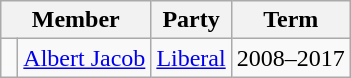<table class="wikitable">
<tr>
<th colspan="2">Member</th>
<th>Party</th>
<th>Term</th>
</tr>
<tr>
<td> </td>
<td><a href='#'>Albert Jacob</a></td>
<td><a href='#'>Liberal</a></td>
<td>2008–2017</td>
</tr>
</table>
